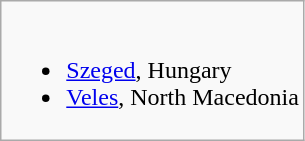<table class="wikitable">
<tr valign="top">
<td><br><ul><li> <a href='#'>Szeged</a>, Hungary</li><li> <a href='#'>Veles</a>, North Macedonia</li></ul></td>
</tr>
</table>
